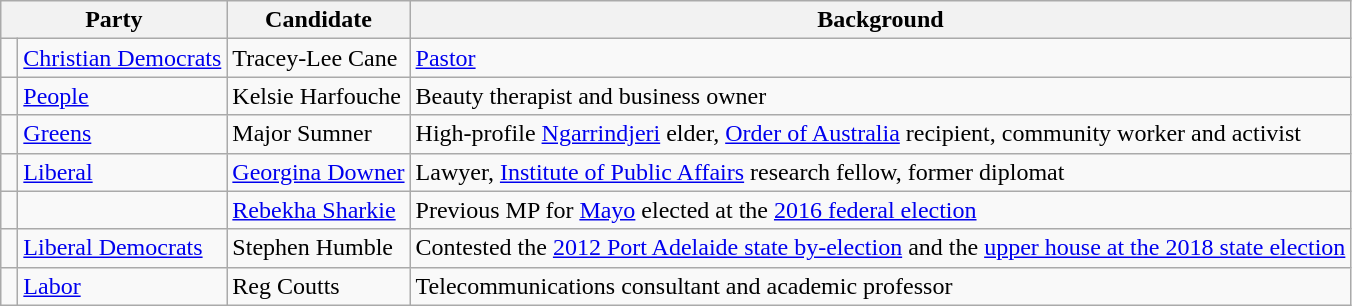<table class="wikitable">
<tr>
<th colspan=2>Party</th>
<th>Candidate</th>
<th>Background</th>
</tr>
<tr>
<td> </td>
<td><a href='#'>Christian Democrats</a></td>
<td>Tracey-Lee Cane</td>
<td><a href='#'>Pastor</a></td>
</tr>
<tr>
<td> </td>
<td><a href='#'>People</a></td>
<td>Kelsie Harfouche</td>
<td>Beauty therapist and business owner</td>
</tr>
<tr>
<td> </td>
<td><a href='#'>Greens</a></td>
<td>Major Sumner</td>
<td>High-profile <a href='#'>Ngarrindjeri</a> elder, <a href='#'>Order of Australia</a> recipient, community worker and activist</td>
</tr>
<tr>
<td> </td>
<td><a href='#'>Liberal</a></td>
<td><a href='#'>Georgina Downer</a></td>
<td>Lawyer, <a href='#'>Institute of Public Affairs</a> research fellow, former diplomat</td>
</tr>
<tr>
<td> </td>
<td></td>
<td><a href='#'>Rebekha Sharkie</a></td>
<td>Previous MP for <a href='#'>Mayo</a> elected at the <a href='#'>2016 federal election</a></td>
</tr>
<tr>
<td> </td>
<td><a href='#'>Liberal Democrats</a></td>
<td>Stephen Humble</td>
<td>Contested the <a href='#'>2012 Port Adelaide state by-election</a> and the <a href='#'>upper house at the 2018 state election</a></td>
</tr>
<tr>
<td> </td>
<td><a href='#'>Labor</a></td>
<td>Reg Coutts</td>
<td>Telecommunications consultant and academic professor</td>
</tr>
</table>
